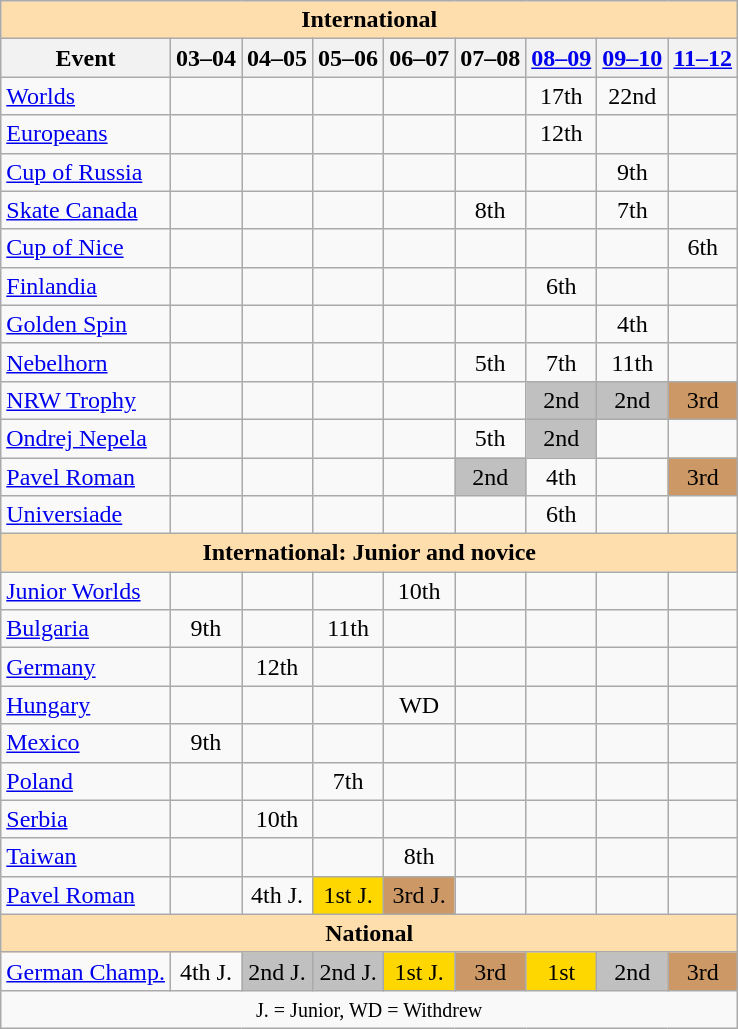<table class="wikitable" style="text-align:center">
<tr>
<th colspan="9" style="background-color: #ffdead; " align="center">International</th>
</tr>
<tr>
<th>Event</th>
<th>03–04</th>
<th>04–05</th>
<th>05–06</th>
<th>06–07</th>
<th>07–08</th>
<th><a href='#'>08–09</a></th>
<th><a href='#'>09–10</a></th>
<th><a href='#'>11–12</a></th>
</tr>
<tr>
<td align=left><a href='#'>Worlds</a></td>
<td></td>
<td></td>
<td></td>
<td></td>
<td></td>
<td>17th</td>
<td>22nd</td>
<td></td>
</tr>
<tr>
<td align=left><a href='#'>Europeans</a></td>
<td></td>
<td></td>
<td></td>
<td></td>
<td></td>
<td>12th</td>
<td></td>
<td></td>
</tr>
<tr>
<td align=left> <a href='#'>Cup of Russia</a></td>
<td></td>
<td></td>
<td></td>
<td></td>
<td></td>
<td></td>
<td>9th</td>
<td></td>
</tr>
<tr>
<td align=left> <a href='#'>Skate Canada</a></td>
<td></td>
<td></td>
<td></td>
<td></td>
<td>8th</td>
<td></td>
<td>7th</td>
<td></td>
</tr>
<tr>
<td align=left><a href='#'>Cup of Nice</a></td>
<td></td>
<td></td>
<td></td>
<td></td>
<td></td>
<td></td>
<td></td>
<td>6th</td>
</tr>
<tr>
<td align=left><a href='#'>Finlandia</a></td>
<td></td>
<td></td>
<td></td>
<td></td>
<td></td>
<td>6th</td>
<td></td>
<td></td>
</tr>
<tr>
<td align=left><a href='#'>Golden Spin</a></td>
<td></td>
<td></td>
<td></td>
<td></td>
<td></td>
<td></td>
<td>4th</td>
<td></td>
</tr>
<tr>
<td align=left><a href='#'>Nebelhorn</a></td>
<td></td>
<td></td>
<td></td>
<td></td>
<td>5th</td>
<td>7th</td>
<td>11th</td>
<td></td>
</tr>
<tr>
<td align=left><a href='#'>NRW Trophy</a></td>
<td></td>
<td></td>
<td></td>
<td></td>
<td></td>
<td bgcolor=silver>2nd</td>
<td bgcolor=silver>2nd</td>
<td bgcolor=cc9966>3rd</td>
</tr>
<tr>
<td align=left><a href='#'>Ondrej Nepela</a></td>
<td></td>
<td></td>
<td></td>
<td></td>
<td>5th</td>
<td bgcolor=silver>2nd</td>
<td></td>
<td></td>
</tr>
<tr>
<td align=left><a href='#'>Pavel Roman</a></td>
<td></td>
<td></td>
<td></td>
<td></td>
<td bgcolor=silver>2nd</td>
<td>4th</td>
<td></td>
<td bgcolor=cc9966>3rd</td>
</tr>
<tr>
<td align=left><a href='#'>Universiade</a></td>
<td></td>
<td></td>
<td></td>
<td></td>
<td></td>
<td>6th</td>
<td></td>
<td></td>
</tr>
<tr>
<th colspan="9" style="background-color: #ffdead; " align="center">International: Junior and novice</th>
</tr>
<tr>
<td align=left><a href='#'>Junior Worlds</a></td>
<td></td>
<td></td>
<td></td>
<td>10th</td>
<td></td>
<td></td>
<td></td>
<td></td>
</tr>
<tr>
<td align=left> <a href='#'>Bulgaria</a></td>
<td>9th</td>
<td></td>
<td>11th</td>
<td></td>
<td></td>
<td></td>
<td></td>
<td></td>
</tr>
<tr>
<td align=left> <a href='#'>Germany</a></td>
<td></td>
<td>12th</td>
<td></td>
<td></td>
<td></td>
<td></td>
<td></td>
<td></td>
</tr>
<tr>
<td align=left> <a href='#'>Hungary</a></td>
<td></td>
<td></td>
<td></td>
<td>WD</td>
<td></td>
<td></td>
<td></td>
<td></td>
</tr>
<tr>
<td align=left> <a href='#'>Mexico</a></td>
<td>9th</td>
<td></td>
<td></td>
<td></td>
<td></td>
<td></td>
<td></td>
<td></td>
</tr>
<tr>
<td align=left> <a href='#'>Poland</a></td>
<td></td>
<td></td>
<td>7th</td>
<td></td>
<td></td>
<td></td>
<td></td>
<td></td>
</tr>
<tr>
<td align=left> <a href='#'>Serbia</a></td>
<td></td>
<td>10th</td>
<td></td>
<td></td>
<td></td>
<td></td>
<td></td>
<td></td>
</tr>
<tr>
<td align=left> <a href='#'>Taiwan</a></td>
<td></td>
<td></td>
<td></td>
<td>8th</td>
<td></td>
<td></td>
<td></td>
<td></td>
</tr>
<tr>
<td align=left><a href='#'>Pavel Roman</a></td>
<td></td>
<td>4th J.</td>
<td bgcolor=gold>1st J.</td>
<td bgcolor=cc9966>3rd J.</td>
<td></td>
<td></td>
<td></td>
<td></td>
</tr>
<tr>
<th colspan="9" style="background-color: #ffdead; " align="center">National</th>
</tr>
<tr>
<td align=left><a href='#'>German Champ.</a></td>
<td>4th J.</td>
<td bgcolor=silver>2nd J.</td>
<td bgcolor=silver>2nd J.</td>
<td bgcolor=gold>1st J.</td>
<td bgcolor=cc9966>3rd</td>
<td bgcolor=gold>1st</td>
<td bgcolor=silver>2nd</td>
<td bgcolor=cc9966>3rd</td>
</tr>
<tr>
<td colspan="9" align="center"><small>J. = Junior, WD = Withdrew </small></td>
</tr>
</table>
